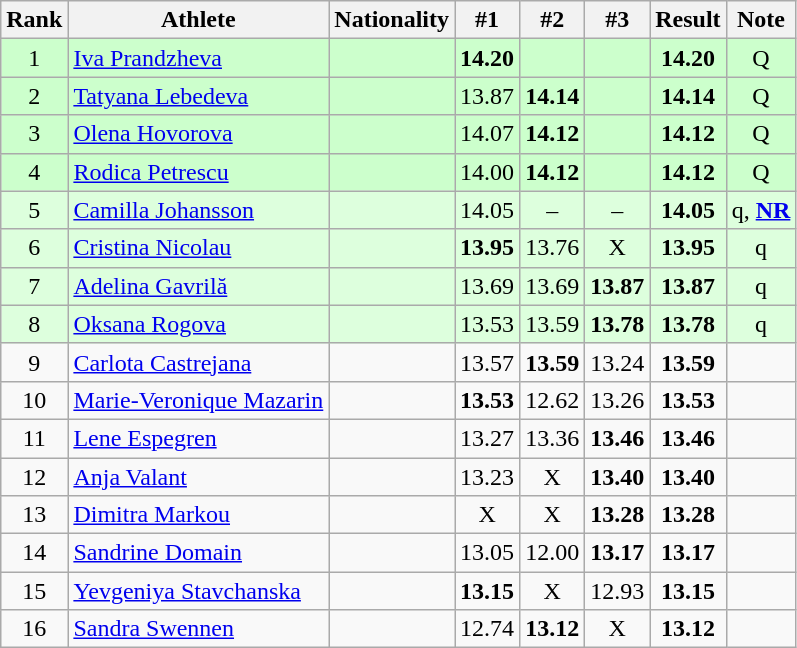<table class="wikitable sortable" style="text-align:center">
<tr>
<th>Rank</th>
<th>Athlete</th>
<th>Nationality</th>
<th>#1</th>
<th>#2</th>
<th>#3</th>
<th>Result</th>
<th>Note</th>
</tr>
<tr bgcolor=ccffcc>
<td>1</td>
<td align=left><a href='#'>Iva Prandzheva</a></td>
<td align=left></td>
<td><strong>14.20</strong></td>
<td></td>
<td></td>
<td><strong>14.20</strong></td>
<td>Q</td>
</tr>
<tr bgcolor=ccffcc>
<td>2</td>
<td align=left><a href='#'>Tatyana Lebedeva</a></td>
<td align=left></td>
<td>13.87</td>
<td><strong>14.14</strong></td>
<td></td>
<td><strong>14.14</strong></td>
<td>Q</td>
</tr>
<tr bgcolor=ccffcc>
<td>3</td>
<td align=left><a href='#'>Olena Hovorova</a></td>
<td align=left></td>
<td>14.07</td>
<td><strong>14.12</strong></td>
<td></td>
<td><strong>14.12</strong></td>
<td>Q</td>
</tr>
<tr bgcolor=ccffcc>
<td>4</td>
<td align=left><a href='#'>Rodica Petrescu</a></td>
<td align=left></td>
<td>14.00</td>
<td><strong>14.12</strong></td>
<td></td>
<td><strong>14.12</strong></td>
<td>Q</td>
</tr>
<tr bgcolor=ddffdd>
<td>5</td>
<td align=left><a href='#'>Camilla Johansson</a></td>
<td align=left></td>
<td>14.05</td>
<td>–</td>
<td>–</td>
<td><strong>14.05</strong></td>
<td>q, <strong><a href='#'>NR</a></strong></td>
</tr>
<tr bgcolor=ddffdd>
<td>6</td>
<td align=left><a href='#'>Cristina Nicolau</a></td>
<td align=left></td>
<td><strong>13.95</strong></td>
<td>13.76</td>
<td>X</td>
<td><strong>13.95</strong></td>
<td>q</td>
</tr>
<tr bgcolor=ddffdd>
<td>7</td>
<td align=left><a href='#'>Adelina Gavrilă</a></td>
<td align=left></td>
<td>13.69</td>
<td>13.69</td>
<td><strong>13.87</strong></td>
<td><strong>13.87</strong></td>
<td>q</td>
</tr>
<tr bgcolor=ddffdd>
<td>8</td>
<td align=left><a href='#'>Oksana Rogova</a></td>
<td align=left></td>
<td>13.53</td>
<td>13.59</td>
<td><strong>13.78</strong></td>
<td><strong>13.78</strong></td>
<td>q</td>
</tr>
<tr>
<td>9</td>
<td align=left><a href='#'>Carlota Castrejana</a></td>
<td align=left></td>
<td>13.57</td>
<td><strong>13.59</strong></td>
<td>13.24</td>
<td><strong>13.59</strong></td>
<td></td>
</tr>
<tr>
<td>10</td>
<td align=left><a href='#'>Marie-Veronique Mazarin</a></td>
<td align=left></td>
<td><strong>13.53</strong></td>
<td>12.62</td>
<td>13.26</td>
<td><strong>13.53</strong></td>
<td></td>
</tr>
<tr>
<td>11</td>
<td align=left><a href='#'>Lene Espegren</a></td>
<td align=left></td>
<td>13.27</td>
<td>13.36</td>
<td><strong>13.46</strong></td>
<td><strong>13.46</strong></td>
<td></td>
</tr>
<tr>
<td>12</td>
<td align=left><a href='#'>Anja Valant</a></td>
<td align=left></td>
<td>13.23</td>
<td>X</td>
<td><strong>13.40</strong></td>
<td><strong>13.40</strong></td>
<td></td>
</tr>
<tr>
<td>13</td>
<td align=left><a href='#'>Dimitra Markou</a></td>
<td align=left></td>
<td>X</td>
<td>X</td>
<td><strong>13.28</strong></td>
<td><strong>13.28</strong></td>
<td></td>
</tr>
<tr>
<td>14</td>
<td align=left><a href='#'>Sandrine Domain</a></td>
<td align=left></td>
<td>13.05</td>
<td>12.00</td>
<td><strong>13.17</strong></td>
<td><strong>13.17</strong></td>
<td></td>
</tr>
<tr>
<td>15</td>
<td align=left><a href='#'>Yevgeniya Stavchanska</a></td>
<td align=left></td>
<td><strong>13.15</strong></td>
<td>X</td>
<td>12.93</td>
<td><strong>13.15</strong></td>
<td></td>
</tr>
<tr>
<td>16</td>
<td align=left><a href='#'>Sandra Swennen</a></td>
<td align=left></td>
<td>12.74</td>
<td><strong>13.12</strong></td>
<td>X</td>
<td><strong>13.12</strong></td>
<td></td>
</tr>
</table>
